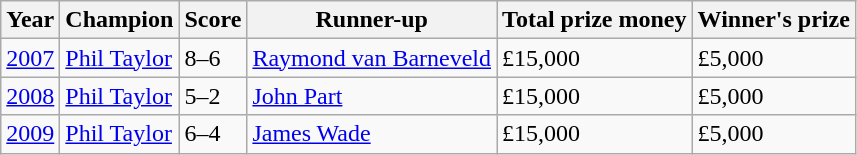<table class="wikitable">
<tr>
<th>Year</th>
<th>Champion</th>
<th>Score</th>
<th>Runner-up</th>
<th>Total prize money</th>
<th>Winner's prize</th>
</tr>
<tr>
<td><a href='#'>2007</a></td>
<td> <a href='#'>Phil Taylor</a></td>
<td>8–6</td>
<td> <a href='#'>Raymond van Barneveld</a></td>
<td>£15,000</td>
<td>£5,000</td>
</tr>
<tr>
<td><a href='#'>2008</a></td>
<td> <a href='#'>Phil Taylor</a></td>
<td>5–2</td>
<td> <a href='#'>John Part</a></td>
<td>£15,000</td>
<td>£5,000</td>
</tr>
<tr>
<td><a href='#'>2009</a></td>
<td> <a href='#'>Phil Taylor</a></td>
<td>6–4</td>
<td> <a href='#'>James Wade</a></td>
<td>£15,000</td>
<td>£5,000</td>
</tr>
</table>
